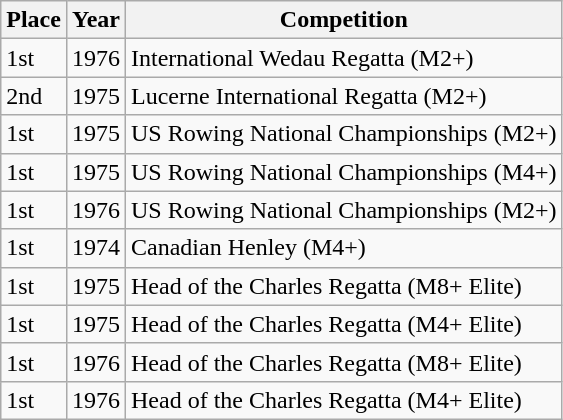<table class="wikitable">
<tr>
<th>Place</th>
<th>Year</th>
<th>Competition</th>
</tr>
<tr>
<td>1st</td>
<td>1976</td>
<td>International Wedau Regatta (M2+)</td>
</tr>
<tr>
<td>2nd</td>
<td>1975</td>
<td>Lucerne International Regatta (M2+)</td>
</tr>
<tr>
<td>1st</td>
<td>1975</td>
<td>US Rowing National Championships (M2+)</td>
</tr>
<tr>
<td>1st</td>
<td>1975</td>
<td>US Rowing National Championships (M4+)</td>
</tr>
<tr>
<td>1st</td>
<td>1976</td>
<td>US Rowing National Championships (M2+)</td>
</tr>
<tr>
<td>1st</td>
<td>1974</td>
<td>Canadian Henley (M4+)</td>
</tr>
<tr>
<td>1st</td>
<td>1975</td>
<td>Head of the Charles Regatta (M8+ Elite)</td>
</tr>
<tr>
<td>1st</td>
<td>1975</td>
<td>Head of the Charles Regatta (M4+ Elite)</td>
</tr>
<tr>
<td>1st</td>
<td>1976</td>
<td>Head of the Charles Regatta (M8+ Elite)</td>
</tr>
<tr>
<td>1st</td>
<td>1976</td>
<td>Head of the Charles Regatta (M4+ Elite)</td>
</tr>
</table>
